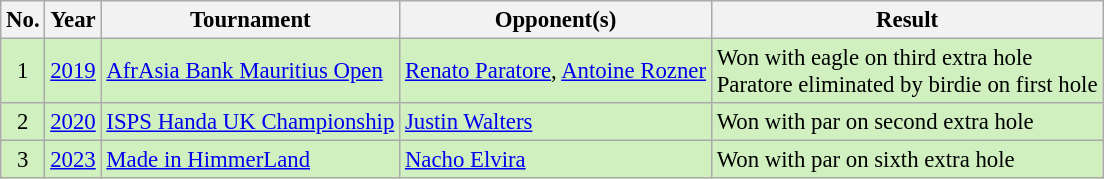<table class="wikitable" style="font-size:95%;">
<tr>
<th>No.</th>
<th>Year</th>
<th>Tournament</th>
<th>Opponent(s)</th>
<th>Result</th>
</tr>
<tr style="background:#D0F0C0;">
<td align=center>1</td>
<td><a href='#'>2019</a></td>
<td><a href='#'>AfrAsia Bank Mauritius Open</a></td>
<td> <a href='#'>Renato Paratore</a>,  <a href='#'>Antoine Rozner</a></td>
<td>Won with eagle on third extra hole<br>Paratore eliminated by birdie on first hole</td>
</tr>
<tr style="background:#D0F0C0;">
<td align=center>2</td>
<td><a href='#'>2020</a></td>
<td><a href='#'>ISPS Handa UK Championship</a></td>
<td> <a href='#'>Justin Walters</a></td>
<td>Won with par on second extra hole</td>
</tr>
<tr style="background:#D0F0C0;">
<td align=center>3</td>
<td><a href='#'>2023</a></td>
<td><a href='#'>Made in HimmerLand</a></td>
<td> <a href='#'>Nacho Elvira</a></td>
<td>Won with par on sixth extra hole</td>
</tr>
</table>
